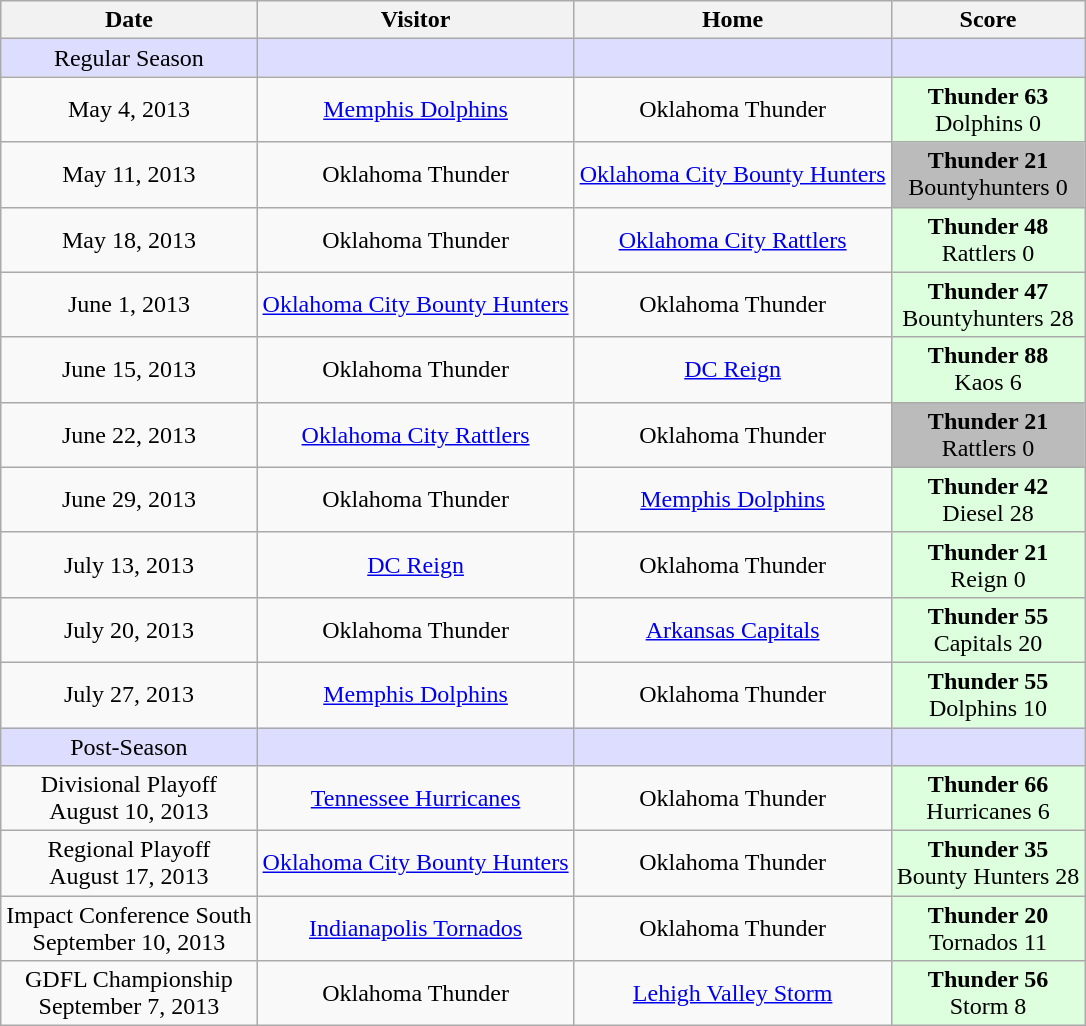<table class="wikitable" border="1">
<tr>
<th>Date</th>
<th>Visitor</th>
<th>Home</th>
<th>Score</th>
</tr>
<tr style="background: #ddddff; text-align: center;">
<td>Regular Season</td>
<td></td>
<td></td>
<td></td>
</tr>
<tr style="text-align: center;">
<td>May 4, 2013</td>
<td><a href='#'>Memphis Dolphins</a></td>
<td>Oklahoma Thunder</td>
<td style="background: #ddffdd; text-align: center;"><strong>Thunder 63</strong><br>Dolphins 0</td>
</tr>
<tr style="text-align: center;">
<td>May 11, 2013</td>
<td>Oklahoma Thunder</td>
<td><a href='#'>Oklahoma City Bounty Hunters</a></td>
<td style="background: #bbbbbb; text-align: center;"><strong>Thunder 21</strong><br>Bountyhunters 0</td>
</tr>
<tr style="text-align: center;">
<td>May 18, 2013</td>
<td>Oklahoma Thunder</td>
<td><a href='#'>Oklahoma City Rattlers</a></td>
<td style="background: #ddffdd; text-align: center;"><strong>Thunder 48</strong><br>Rattlers 0</td>
</tr>
<tr style="text-align: center;">
<td>June 1, 2013</td>
<td><a href='#'>Oklahoma City Bounty Hunters</a></td>
<td>Oklahoma Thunder</td>
<td style="background: #ddffdd; text-align: center;"><strong>Thunder 47</strong><br>Bountyhunters 28</td>
</tr>
<tr style="text-align: center;">
<td>June 15, 2013</td>
<td>Oklahoma Thunder</td>
<td><a href='#'>DC Reign</a></td>
<td style="background: #ddffdd; text-align: center;"><strong>Thunder 88</strong><br>Kaos 6</td>
</tr>
<tr style="text-align: center;">
<td>June 22, 2013</td>
<td><a href='#'>Oklahoma City Rattlers</a></td>
<td>Oklahoma Thunder</td>
<td style="background: #bbbbbb; text-align: center;"><strong>Thunder 21</strong><br>Rattlers 0</td>
</tr>
<tr style="text-align: center;">
<td>June 29, 2013</td>
<td>Oklahoma Thunder</td>
<td><a href='#'>Memphis Dolphins</a></td>
<td style="background: #ddffdd; text-align: center;"><strong>Thunder 42</strong><br>Diesel 28</td>
</tr>
<tr style="text-align: center;">
<td>July 13, 2013</td>
<td><a href='#'>DC Reign</a></td>
<td>Oklahoma Thunder</td>
<td style="background: #ddffdd; text-align: center;"><strong>Thunder 21</strong><br>Reign 0</td>
</tr>
<tr style="text-align: center;">
<td>July 20, 2013</td>
<td>Oklahoma Thunder</td>
<td><a href='#'>Arkansas Capitals</a></td>
<td style="background: #ddffdd; text-align: center;"><strong>Thunder 55</strong><br>Capitals 20</td>
</tr>
<tr style="text-align: center;">
<td>July 27, 2013</td>
<td><a href='#'>Memphis Dolphins</a></td>
<td>Oklahoma Thunder</td>
<td style="background: #ddffdd; text-align: center;"><strong>Thunder 55</strong><br>Dolphins 10</td>
</tr>
<tr style="background: #ddddff; text-align: center;">
<td>Post-Season</td>
<td></td>
<td></td>
<td></td>
</tr>
<tr style="text-align: center;">
<td>Divisional Playoff<br>August 10, 2013</td>
<td><a href='#'>Tennessee Hurricanes</a></td>
<td>Oklahoma Thunder</td>
<td style="background: #ddffdd; text-align: center;"><strong>Thunder 66</strong><br>Hurricanes 6</td>
</tr>
<tr style="text-align: center;">
<td>Regional Playoff<br>August 17, 2013</td>
<td><a href='#'>Oklahoma City Bounty Hunters</a></td>
<td>Oklahoma Thunder</td>
<td style="background: #ddffdd; text-align: center;"><strong>Thunder 35</strong><br>Bounty Hunters 28</td>
</tr>
<tr style="text-align: center;">
<td>Impact Conference South<br>September 10, 2013</td>
<td><a href='#'>Indianapolis Tornados</a></td>
<td>Oklahoma Thunder</td>
<td style="background: #ddffdd; text-align: center;"><strong>Thunder 20</strong><br>Tornados 11</td>
</tr>
<tr style="text-align: center;">
<td>GDFL Championship<br>September 7, 2013</td>
<td>Oklahoma Thunder</td>
<td><a href='#'>Lehigh Valley Storm</a></td>
<td style="background: #ddffdd; text-align: center;"><strong>Thunder 56</strong><br>Storm 8</td>
</tr>
</table>
